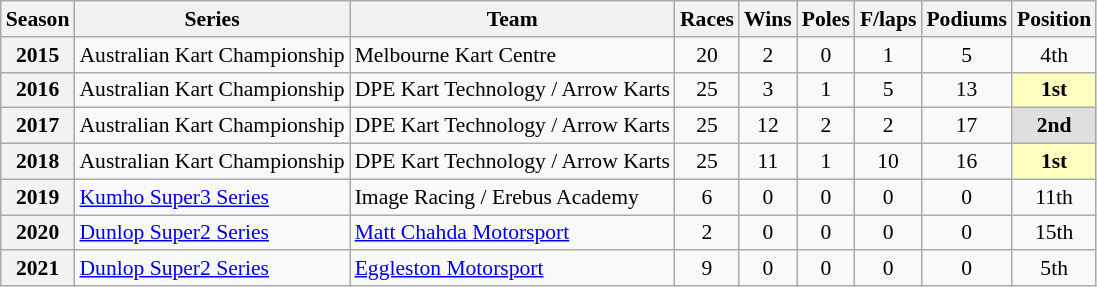<table class="wikitable" style="font-size: 90%; text-align:center">
<tr>
<th>Season</th>
<th>Series</th>
<th>Team</th>
<th>Races</th>
<th>Wins</th>
<th>Poles</th>
<th>F/laps</th>
<th>Podiums</th>
<th>Position</th>
</tr>
<tr>
<th><strong>2015</strong></th>
<td align=left>Australian Kart Championship</td>
<td align=left>Melbourne Kart Centre</td>
<td>20</td>
<td>2</td>
<td>0</td>
<td>1</td>
<td>5</td>
<td>4th</td>
</tr>
<tr>
<th><strong>2016</strong></th>
<td align=left>Australian Kart Championship</td>
<td align=left>DPE Kart Technology / Arrow Karts</td>
<td>25</td>
<td>3</td>
<td>1</td>
<td>5</td>
<td>13</td>
<td style="background: #ffffbf"><strong>1st</strong></td>
</tr>
<tr>
<th><strong>2017</strong></th>
<td align=left>Australian Kart Championship</td>
<td align=left>DPE Kart Technology / Arrow Karts</td>
<td>25</td>
<td>12</td>
<td>2</td>
<td>2</td>
<td>17</td>
<td style="background: #dfdfdf"><strong>2nd</strong></td>
</tr>
<tr>
<th><strong>2018</strong></th>
<td align=left>Australian Kart Championship</td>
<td align=left>DPE Kart Technology / Arrow Karts</td>
<td>25</td>
<td>11</td>
<td>1</td>
<td>10</td>
<td>16</td>
<td style="background: #ffffbf"><strong>1st</strong></td>
</tr>
<tr>
<th><strong>2019</strong></th>
<td align=left><a href='#'>Kumho Super3 Series</a></td>
<td align=left>Image Racing / Erebus Academy</td>
<td>6</td>
<td>0</td>
<td>0</td>
<td>0</td>
<td>0</td>
<td>11th</td>
</tr>
<tr>
<th><strong>2020</strong></th>
<td align=left><a href='#'>Dunlop Super2 Series</a></td>
<td align=left><a href='#'>Matt Chahda Motorsport</a></td>
<td>2</td>
<td>0</td>
<td>0</td>
<td>0</td>
<td>0</td>
<td>15th</td>
</tr>
<tr>
<th><strong>2021</strong></th>
<td align=left><a href='#'>Dunlop Super2 Series</a></td>
<td align=left><a href='#'>Eggleston Motorsport</a></td>
<td>9</td>
<td>0</td>
<td>0</td>
<td>0</td>
<td>0</td>
<td>5th</td>
</tr>
</table>
